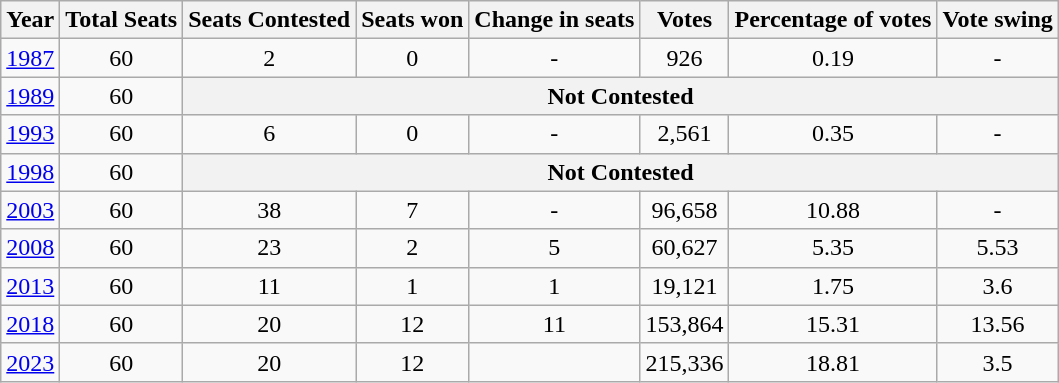<table class="wikitable sortable" style="text-align:center">
<tr>
<th>Year</th>
<th>Total Seats</th>
<th>Seats Contested</th>
<th>Seats won</th>
<th>Change in seats</th>
<th>Votes</th>
<th>Percentage of votes</th>
<th>Vote swing</th>
</tr>
<tr>
<td><a href='#'>1987</a></td>
<td>60</td>
<td>2</td>
<td>0</td>
<td>-</td>
<td>926</td>
<td>0.19</td>
<td>-</td>
</tr>
<tr>
<td><a href='#'>1989</a></td>
<td>60</td>
<th Colspan=6><strong>Not Contested</strong></th>
</tr>
<tr>
<td><a href='#'>1993</a></td>
<td>60</td>
<td>6</td>
<td>0</td>
<td>-</td>
<td>2,561</td>
<td>0.35</td>
<td>-</td>
</tr>
<tr>
<td><a href='#'>1998</a></td>
<td>60</td>
<th Colspan=6><strong>Not Contested</strong></th>
</tr>
<tr>
<td><a href='#'>2003</a></td>
<td>60</td>
<td>38</td>
<td>7</td>
<td>-</td>
<td>96,658</td>
<td>10.88</td>
<td>-</td>
</tr>
<tr>
<td><a href='#'>2008</a></td>
<td>60</td>
<td>23</td>
<td>2</td>
<td>5</td>
<td>60,627</td>
<td>5.35</td>
<td>5.53</td>
</tr>
<tr>
<td><a href='#'>2013</a></td>
<td>60</td>
<td>11</td>
<td>1</td>
<td>1</td>
<td>19,121</td>
<td>1.75</td>
<td>3.6</td>
</tr>
<tr>
<td><a href='#'>2018</a></td>
<td>60</td>
<td>20</td>
<td>12</td>
<td>11</td>
<td>153,864</td>
<td>15.31</td>
<td>13.56</td>
</tr>
<tr>
<td><a href='#'>2023</a></td>
<td>60</td>
<td>20</td>
<td>12</td>
<td></td>
<td>215,336</td>
<td>18.81</td>
<td>3.5</td>
</tr>
</table>
